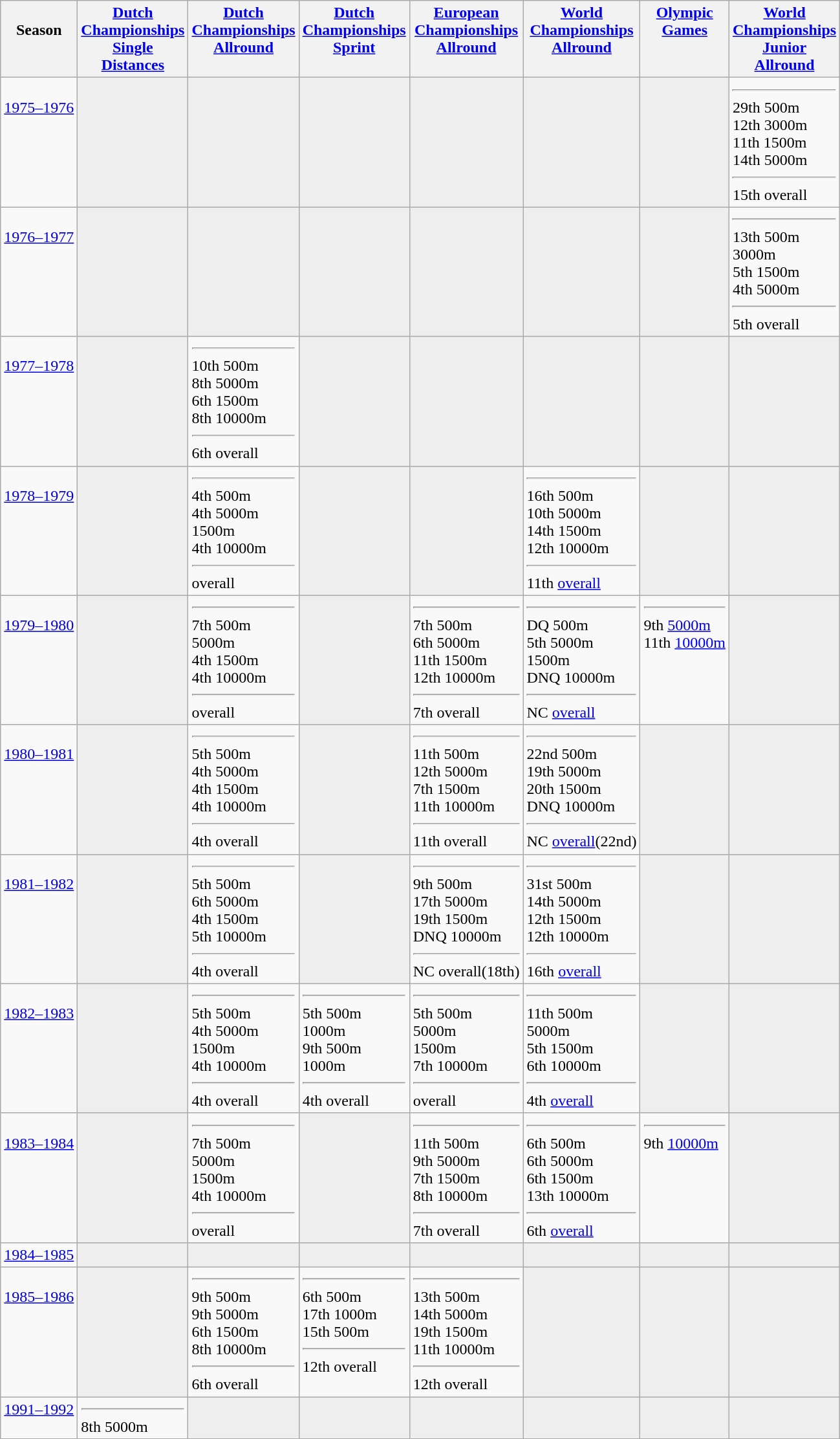<table class="wikitable">
<tr style="vertical-align: top;">
<th><br> Season</th>
<th><a href='#'>Dutch <br> Championships <br> Single <br> Distances</a></th>
<th><a href='#'>Dutch <br> Championships <br> Allround</a></th>
<th><a href='#'>Dutch <br> Championships <br> Sprint</a></th>
<th><a href='#'>European <br> Championships <br> Allround</a></th>
<th><a href='#'>World <br> Championships <br> Allround</a></th>
<th><a href='#'>Olympic <br> Games</a></th>
<th><a href='#'>World <br> Championships <br> Junior <br> Allround</a></th>
</tr>
<tr style="vertical-align: top;">
<td><br> <a href='#'>1975–1976</a></td>
<td bgcolor=#EEEEEE></td>
<td bgcolor=#EEEEEE></td>
<td bgcolor=#EEEEEE></td>
<td bgcolor=#EEEEEE></td>
<td bgcolor=#EEEEEE></td>
<td bgcolor=#EEEEEE></td>
<td> <hr> 29th 500m <br> 12th 3000m <br> 11th 1500m <br> 14th 5000m <hr> 15th overall</td>
</tr>
<tr style="vertical-align: top;">
<td><br> <a href='#'>1976–1977</a></td>
<td bgcolor=#EEEEEE></td>
<td bgcolor=#EEEEEE></td>
<td bgcolor=#EEEEEE></td>
<td bgcolor=#EEEEEE></td>
<td bgcolor=#EEEEEE></td>
<td bgcolor=#EEEEEE></td>
<td> <hr> 13th 500m <br>  3000m <br> 5th 1500m <br> 4th 5000m <hr> 5th overall</td>
</tr>
<tr style="vertical-align: top;">
<td><br> <a href='#'>1977–1978</a></td>
<td bgcolor=#EEEEEE></td>
<td> <hr> 10th 500m <br> 8th 5000m <br> 6th 1500m <br> 8th 10000m <hr> 6th overall</td>
<td bgcolor=#EEEEEE></td>
<td bgcolor=#EEEEEE></td>
<td bgcolor=#EEEEEE></td>
<td bgcolor=#EEEEEE></td>
<td bgcolor=#EEEEEE></td>
</tr>
<tr style="vertical-align: top;">
<td><br> <a href='#'>1978–1979</a></td>
<td bgcolor=#EEEEEE></td>
<td> <hr> 4th 500m <br> 4th 5000m <br>  1500m <br> 4th 10000m <hr>  overall</td>
<td bgcolor=#EEEEEE></td>
<td bgcolor=#EEEEEE></td>
<td> <hr> 16th 500m <br> 10th 5000m <br> 14th 1500m <br> 12th 10000m <hr> 11th <a href='#'>overall</a></td>
<td bgcolor=#EEEEEE></td>
<td bgcolor=#EEEEEE></td>
</tr>
<tr style="vertical-align: top;">
<td><br> <a href='#'>1979–1980</a></td>
<td bgcolor=#EEEEEE></td>
<td> <hr> 7th 500m <br>  5000m <br> 4th 1500m <br> 4th 10000m <hr>  overall</td>
<td bgcolor=#EEEEEE></td>
<td> <hr> 7th 500m <br> 6th 5000m <br> 11th 1500m <br> 12th 10000m <hr> 7th overall</td>
<td> <hr> DQ 500m <br> 5th 5000m <br>  1500m <br> DNQ 10000m <hr> NC <a href='#'>overall</a></td>
<td> <hr> 9th <a href='#'>5000m</a> <br> 11th <a href='#'>10000m</a></td>
<td bgcolor=#EEEEEE></td>
</tr>
<tr style="vertical-align: top;">
<td><br> <a href='#'>1980–1981</a></td>
<td bgcolor=#EEEEEE></td>
<td> <hr> 5th 500m <br> 4th 5000m <br> 4th 1500m <br> 4th 10000m <hr> 4th overall</td>
<td bgcolor=#EEEEEE></td>
<td> <hr> 11th 500m <br> 12th 5000m <br> 7th 1500m <br> 11th 10000m <hr> 11th overall</td>
<td> <hr> 22nd 500m <br> 19th 5000m <br> 20th 1500m <br> DNQ 10000m <hr> NC <a href='#'>overall</a>(22nd)</td>
<td bgcolor=#EEEEEE></td>
<td bgcolor=#EEEEEE></td>
</tr>
<tr style="vertical-align: top;">
<td><br> <a href='#'>1981–1982</a></td>
<td bgcolor=#EEEEEE></td>
<td> <hr> 5th 500m <br> 6th 5000m <br> 4th 1500m <br> 5th 10000m <hr> 4th overall</td>
<td bgcolor=#EEEEEE></td>
<td> <hr> 9th 500m <br> 17th 5000m <br> 19th 1500m <br> DNQ 10000m <hr> NC overall(18th)</td>
<td> <hr> 31st 500m <br> 14th 5000m <br> 12th 1500m <br> 12th 10000m <hr> 16th <a href='#'>overall</a></td>
<td bgcolor=#EEEEEE></td>
<td bgcolor=#EEEEEE></td>
</tr>
<tr style="vertical-align: top;">
<td><br> <a href='#'>1982–1983</a></td>
<td bgcolor=#EEEEEE></td>
<td> <hr> 5th 500m <br> 4th 5000m <br>  1500m <br> 4th 10000m <hr> 4th overall</td>
<td> <hr> 5th 500m <br>  1000m <br> 9th 500m <br>  1000m <hr> 4th overall</td>
<td> <hr> 5th 500m <br>  5000m <br>  1500m <br> 7th 10000m <hr>  overall</td>
<td> <hr> 11th 500m <br>  5000m <br> 5th 1500m <br> 6th 10000m <hr> 4th <a href='#'>overall</a></td>
<td bgcolor=#EEEEEE></td>
<td bgcolor=#EEEEEE></td>
</tr>
<tr style="vertical-align: top;">
<td><br> <a href='#'>1983–1984</a></td>
<td bgcolor=#EEEEEE></td>
<td> <hr> 7th 500m <br>  5000m <br>  1500m <br> 4th 10000m <hr>  overall</td>
<td bgcolor=#EEEEEE></td>
<td> <hr> 11th 500m <br> 9th 5000m <br> 7th 1500m <br> 8th 10000m <hr> 7th overall</td>
<td> <hr> 6th 500m <br> 6th 5000m <br> 6th 1500m <br> 13th 10000m <hr> 6th <a href='#'>overall</a></td>
<td> <hr> 9th <a href='#'>10000m</a></td>
<td bgcolor=#EEEEEE></td>
</tr>
<tr style="vertical-align: top;">
<td><a href='#'>1984–1985</a></td>
<td bgcolor=#EEEEEE></td>
<td bgcolor=#EEEEEE></td>
<td bgcolor=#EEEEEE></td>
<td bgcolor=#EEEEEE></td>
<td bgcolor=#EEEEEE></td>
<td bgcolor=#EEEEEE></td>
<td bgcolor=#EEEEEE></td>
</tr>
<tr style="vertical-align: top;">
<td><br> <a href='#'>1985–1986</a></td>
<td bgcolor=#EEEEEE></td>
<td> <hr> 9th 500m <br> 9th 5000m <br> 6th 1500m <br> 8th 10000m <hr> 6th overall</td>
<td> <hr> 6th 500m <br> 17th 1000m <br> 15th 500m <hr> 12th overall</td>
<td> <hr> 13th 500m <br> 14th 5000m <br> 19th 1500m <br> 11th 10000m <hr> 12th overall</td>
<td bgcolor=#EEEEEE></td>
<td bgcolor=#EEEEEE></td>
<td bgcolor=#EEEEEE></td>
</tr>
<tr style="vertical-align: top;">
<td><a href='#'>1991–1992</a></td>
<td> <hr> 8th 5000m</td>
<td bgcolor=#EEEEEE></td>
<td bgcolor=#EEEEEE></td>
<td bgcolor=#EEEEEE></td>
<td bgcolor=#EEEEEE></td>
<td bgcolor=#EEEEEE></td>
<td bgcolor=#EEEEEE></td>
</tr>
</table>
